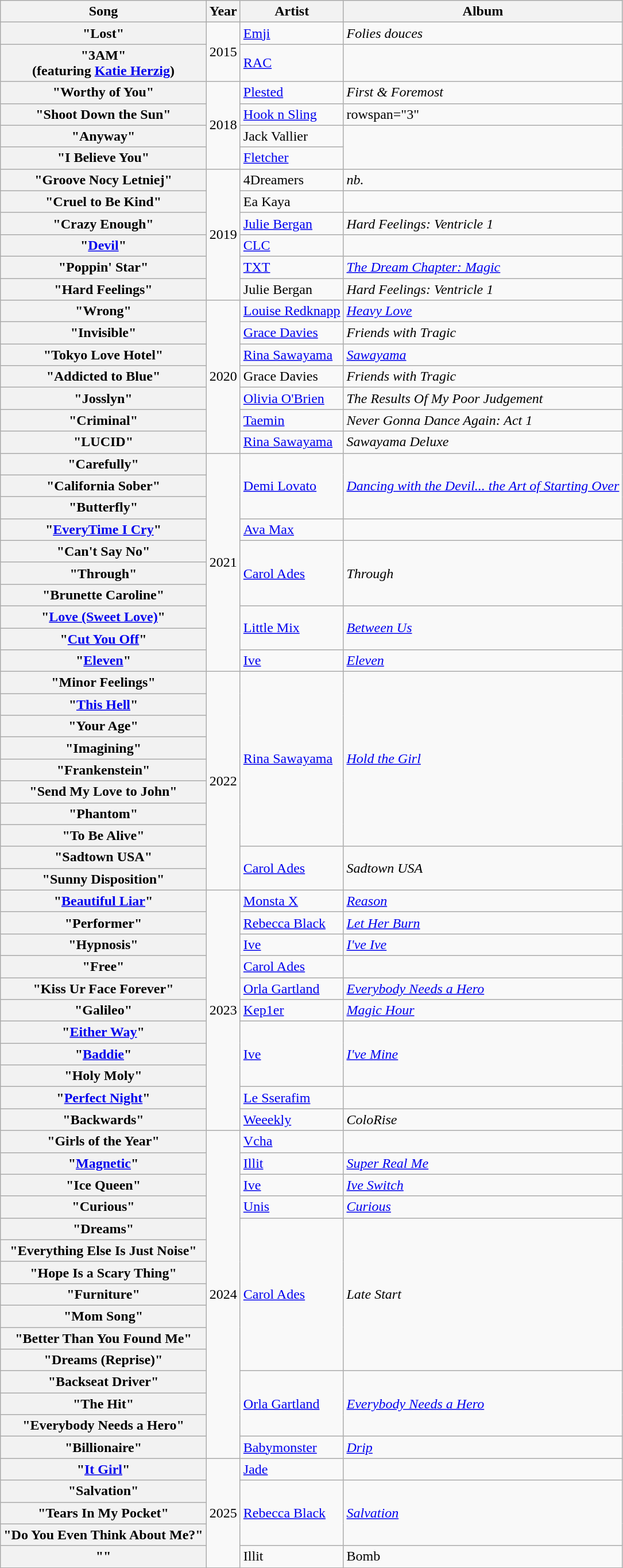<table class="wikitable plainrowheaders">
<tr>
<th scope="col">Song</th>
<th scope="col">Year</th>
<th scope="col">Artist</th>
<th scope="col">Album</th>
</tr>
<tr>
<th scope="row">"Lost"</th>
<td rowspan="2">2015</td>
<td><a href='#'>Emji</a></td>
<td><em>Folies douces</em></td>
</tr>
<tr>
<th scope="row">"3AM"<br><span>(featuring <a href='#'>Katie Herzig</a>)</span></th>
<td><a href='#'>RAC</a></td>
<td></td>
</tr>
<tr>
<th scope="row">"Worthy of You"</th>
<td rowspan="4">2018</td>
<td><a href='#'>Plested</a></td>
<td><em>First & Foremost</em></td>
</tr>
<tr>
<th scope="row">"Shoot Down the Sun"</th>
<td><a href='#'>Hook n Sling</a></td>
<td>rowspan="3" </td>
</tr>
<tr>
<th scope="row">"Anyway"</th>
<td>Jack Vallier</td>
</tr>
<tr>
<th scope="row">"I Believe You"</th>
<td><a href='#'>Fletcher</a></td>
</tr>
<tr>
<th scope="row">"Groove Nocy Letniej"</th>
<td rowspan="6">2019</td>
<td>4Dreamers</td>
<td><em>nb.</em></td>
</tr>
<tr>
<th scope="row">"Cruel to Be Kind"</th>
<td>Ea Kaya</td>
<td></td>
</tr>
<tr>
<th scope="row">"Crazy Enough"</th>
<td><a href='#'>Julie Bergan</a></td>
<td><em>Hard Feelings: Ventricle 1</em></td>
</tr>
<tr>
<th scope="row">"<a href='#'>Devil</a>"</th>
<td><a href='#'>CLC</a></td>
<td></td>
</tr>
<tr>
<th scope="row">"Poppin' Star"</th>
<td><a href='#'>TXT</a></td>
<td><em><a href='#'>The Dream Chapter: Magic</a></em></td>
</tr>
<tr>
<th scope="row">"Hard Feelings"</th>
<td>Julie Bergan</td>
<td><em>Hard Feelings: Ventricle 1</em></td>
</tr>
<tr>
<th scope="row">"Wrong"</th>
<td rowspan="7">2020</td>
<td><a href='#'>Louise Redknapp</a></td>
<td><em><a href='#'>Heavy Love</a></em></td>
</tr>
<tr>
<th scope="row">"Invisible"</th>
<td><a href='#'>Grace Davies</a></td>
<td><em>Friends with Tragic</em></td>
</tr>
<tr>
<th scope="row">"Tokyo Love Hotel"</th>
<td><a href='#'>Rina Sawayama</a></td>
<td><em><a href='#'>Sawayama</a></em></td>
</tr>
<tr>
<th scope="row">"Addicted to Blue"</th>
<td>Grace Davies</td>
<td><em>Friends with Tragic</em></td>
</tr>
<tr>
<th scope="row">"Josslyn"</th>
<td><a href='#'>Olivia O'Brien</a></td>
<td><em>The Results Of My Poor Judgement</em></td>
</tr>
<tr>
<th scope="row">"Criminal"</th>
<td><a href='#'>Taemin</a></td>
<td><em>Never Gonna Dance Again: Act 1</em></td>
</tr>
<tr>
<th scope="row">"LUCID"</th>
<td><a href='#'>Rina Sawayama</a></td>
<td><em>Sawayama Deluxe</em></td>
</tr>
<tr>
<th scope="row">"Carefully"</th>
<td rowspan="10">2021</td>
<td rowspan="3"><a href='#'>Demi Lovato</a></td>
<td rowspan="3"><em><a href='#'>Dancing with the Devil... the Art of Starting Over</a></em></td>
</tr>
<tr>
<th scope="row">"California Sober"</th>
</tr>
<tr>
<th scope="row">"Butterfly"</th>
</tr>
<tr>
<th scope="row">"<a href='#'>EveryTime I Cry</a>"</th>
<td><a href='#'>Ava Max</a></td>
<td></td>
</tr>
<tr>
<th scope="row">"Can't Say No"</th>
<td rowspan="3"><a href='#'>Carol Ades</a></td>
<td rowspan="3"><em>Through</em></td>
</tr>
<tr>
<th scope="row">"Through"</th>
</tr>
<tr>
<th scope="row">"Brunette Caroline"</th>
</tr>
<tr>
<th scope="row">"<a href='#'>Love (Sweet Love)</a>"</th>
<td rowspan="2"><a href='#'>Little Mix</a></td>
<td rowspan="2"><em><a href='#'>Between Us</a></em></td>
</tr>
<tr>
<th scope="row">"<a href='#'>Cut You Off</a>"</th>
</tr>
<tr>
<th scope="row">"<a href='#'>Eleven</a>"</th>
<td><a href='#'>Ive</a></td>
<td><em><a href='#'>Eleven</a></em></td>
</tr>
<tr>
<th scope="row">"Minor Feelings"</th>
<td rowspan="10">2022</td>
<td rowspan="8"><a href='#'>Rina Sawayama</a></td>
<td rowspan="8"><em><a href='#'>Hold the Girl</a></em></td>
</tr>
<tr>
<th scope="row">"<a href='#'>This Hell</a>"</th>
</tr>
<tr>
<th scope="row">"Your Age"</th>
</tr>
<tr>
<th scope="row">"Imagining"</th>
</tr>
<tr>
<th scope="row">"Frankenstein"</th>
</tr>
<tr>
<th scope="row">"Send My Love to John"</th>
</tr>
<tr>
<th scope="row">"Phantom"</th>
</tr>
<tr>
<th scope="row">"To Be Alive"</th>
</tr>
<tr>
<th scope="row">"Sadtown USA"</th>
<td rowspan="2"><a href='#'>Carol Ades</a></td>
<td rowspan="2"><em>Sadtown USA</em></td>
</tr>
<tr>
<th scope="row">"Sunny Disposition"</th>
</tr>
<tr>
<th scope="row">"<a href='#'>Beautiful Liar</a>"</th>
<td rowspan="11">2023</td>
<td><a href='#'>Monsta X</a></td>
<td><em><a href='#'>Reason</a></em></td>
</tr>
<tr>
<th scope="row">"Performer"</th>
<td><a href='#'>Rebecca Black</a></td>
<td><em><a href='#'>Let Her Burn</a></em></td>
</tr>
<tr>
<th scope="row">"Hypnosis"</th>
<td><a href='#'>Ive</a></td>
<td><em><a href='#'>I've Ive</a></em></td>
</tr>
<tr>
<th scope="row">"Free"</th>
<td><a href='#'>Carol Ades</a></td>
<td></td>
</tr>
<tr>
<th scope="row">"Kiss Ur Face Forever"</th>
<td><a href='#'>Orla Gartland</a></td>
<td><em><a href='#'>Everybody Needs a Hero</a></em></td>
</tr>
<tr>
<th scope="row">"Galileo"</th>
<td><a href='#'>Kep1er</a></td>
<td><em><a href='#'>Magic Hour</a></em></td>
</tr>
<tr>
<th scope="row">"<a href='#'>Either Way</a>"</th>
<td rowspan="3"><a href='#'>Ive</a></td>
<td rowspan="3"><em><a href='#'>I've Mine</a></em></td>
</tr>
<tr>
<th scope="row">"<a href='#'>Baddie</a>"</th>
</tr>
<tr>
<th scope="row">"Holy Moly"</th>
</tr>
<tr>
<th scope="row">"<a href='#'>Perfect Night</a>"</th>
<td><a href='#'>Le Sserafim</a></td>
<td></td>
</tr>
<tr>
<th scope="row">"Backwards"</th>
<td><a href='#'>Weeekly</a></td>
<td><em>ColoRise</em></td>
</tr>
<tr>
<th scope="row">"Girls of the Year"</th>
<td rowspan="15">2024</td>
<td><a href='#'>Vcha</a></td>
<td></td>
</tr>
<tr>
<th scope="row">"<a href='#'>Magnetic</a>"</th>
<td><a href='#'>Illit</a></td>
<td><em><a href='#'>Super Real Me</a></em></td>
</tr>
<tr>
<th scope="row">"Ice Queen"</th>
<td><a href='#'>Ive</a></td>
<td><em><a href='#'>Ive Switch</a></em></td>
</tr>
<tr>
<th scope="row">"Curious"</th>
<td><a href='#'>Unis</a></td>
<td><em><a href='#'>Curious</a></em></td>
</tr>
<tr>
<th scope="row">"Dreams"</th>
<td rowspan="7"><a href='#'>Carol Ades</a></td>
<td rowspan="7"><em>Late Start</em></td>
</tr>
<tr>
<th scope="row">"Everything Else Is Just Noise"</th>
</tr>
<tr>
<th scope="row">"Hope Is a Scary Thing"</th>
</tr>
<tr>
<th scope="row">"Furniture"</th>
</tr>
<tr>
<th scope="row">"Mom Song"</th>
</tr>
<tr>
<th scope="row">"Better Than You Found Me"</th>
</tr>
<tr>
<th scope="row">"Dreams (Reprise)"</th>
</tr>
<tr>
<th scope="row">"Backseat Driver"</th>
<td rowspan="3"><a href='#'>Orla Gartland</a></td>
<td rowspan="3"><em><a href='#'>Everybody Needs a Hero</a></em></td>
</tr>
<tr>
<th scope="row">"The Hit"</th>
</tr>
<tr>
<th scope="row">"Everybody Needs a Hero"</th>
</tr>
<tr>
<th scope="row">"Billionaire"</th>
<td><a href='#'>Babymonster</a></td>
<td><em><a href='#'>Drip</a></em></td>
</tr>
<tr>
<th scope="row">"<a href='#'>It Girl</a>"</th>
<td rowspan="5">2025</td>
<td><a href='#'>Jade</a></td>
<td></td>
</tr>
<tr>
<th scope="row">"Salvation"</th>
<td rowspan="3"><a href='#'>Rebecca Black</a></td>
<td rowspan="3"><em><a href='#'>Salvation</a></td>
</tr>
<tr>
<th scope="row">"Tears In My Pocket"</th>
</tr>
<tr>
<th scope="row">"Do You Even Think About Me?"</th>
</tr>
<tr>
<th scope="row">""</th>
<td>Illit</td>
<td></em>Bomb<em></td>
</tr>
</table>
